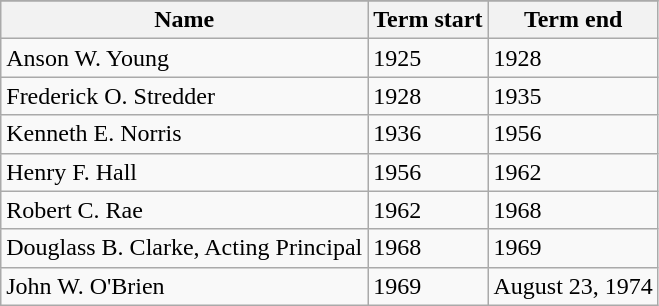<table class="wikitable">
<tr>
</tr>
<tr>
<th>Name</th>
<th>Term start</th>
<th>Term end</th>
</tr>
<tr>
<td>Anson W. Young</td>
<td>1925</td>
<td>1928</td>
</tr>
<tr>
<td>Frederick O. Stredder</td>
<td>1928</td>
<td>1935</td>
</tr>
<tr>
<td>Kenneth E. Norris</td>
<td>1936</td>
<td>1956</td>
</tr>
<tr>
<td>Henry F. Hall</td>
<td>1956</td>
<td>1962</td>
</tr>
<tr>
<td>Robert C. Rae</td>
<td>1962</td>
<td>1968</td>
</tr>
<tr>
<td>Douglass B. Clarke, Acting Principal</td>
<td>1968</td>
<td>1969</td>
</tr>
<tr>
<td>John W. O'Brien</td>
<td>1969</td>
<td>August 23, 1974</td>
</tr>
</table>
